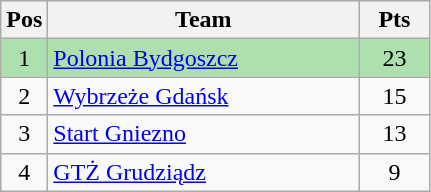<table class="wikitable" style="font-size: 100%">
<tr>
<th width=20>Pos</th>
<th width=200>Team</th>
<th width=40>Pts</th>
</tr>
<tr align=center style="background:#ACE1AF;">
<td>1</td>
<td align="left"><a href='#'>Polonia Bydgoszcz</a></td>
<td>23</td>
</tr>
<tr align=center>
<td>2</td>
<td align="left"><a href='#'>Wybrzeże Gdańsk</a></td>
<td>15</td>
</tr>
<tr align=center>
<td>3</td>
<td align="left"><a href='#'>Start Gniezno</a></td>
<td>13</td>
</tr>
<tr align=center>
<td>4</td>
<td align="left"><a href='#'>GTŻ Grudziądz</a></td>
<td>9</td>
</tr>
</table>
